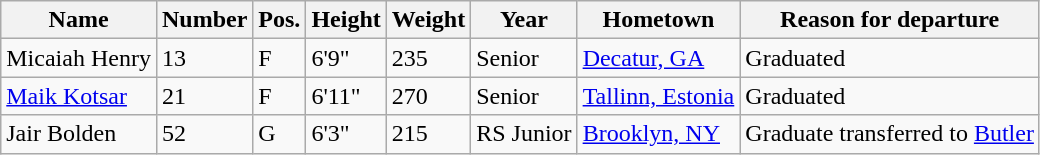<table class="wikitable sortable" border="1">
<tr>
<th>Name</th>
<th>Number</th>
<th>Pos.</th>
<th>Height</th>
<th>Weight</th>
<th>Year</th>
<th>Hometown</th>
<th class="unsortable">Reason for departure</th>
</tr>
<tr>
<td>Micaiah Henry</td>
<td>13</td>
<td>F</td>
<td>6'9"</td>
<td>235</td>
<td>Senior</td>
<td><a href='#'>Decatur, GA</a></td>
<td>Graduated</td>
</tr>
<tr>
<td><a href='#'>Maik Kotsar</a></td>
<td>21</td>
<td>F</td>
<td>6'11"</td>
<td>270</td>
<td>Senior</td>
<td><a href='#'>Tallinn, Estonia</a></td>
<td>Graduated</td>
</tr>
<tr>
<td>Jair Bolden</td>
<td>52</td>
<td>G</td>
<td>6'3"</td>
<td>215</td>
<td>RS Junior</td>
<td><a href='#'>Brooklyn, NY</a></td>
<td>Graduate transferred to <a href='#'>Butler</a></td>
</tr>
</table>
